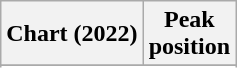<table class="wikitable sortable plainrowheaders" style="text-align:center">
<tr>
<th scope="col">Chart (2022)</th>
<th scope="col">Peak<br>position</th>
</tr>
<tr>
</tr>
<tr>
</tr>
<tr>
</tr>
<tr>
</tr>
<tr>
</tr>
<tr>
</tr>
<tr>
</tr>
<tr>
</tr>
<tr>
</tr>
<tr>
</tr>
<tr>
</tr>
<tr>
</tr>
<tr>
</tr>
<tr>
</tr>
<tr>
</tr>
<tr>
</tr>
<tr>
</tr>
<tr>
</tr>
</table>
